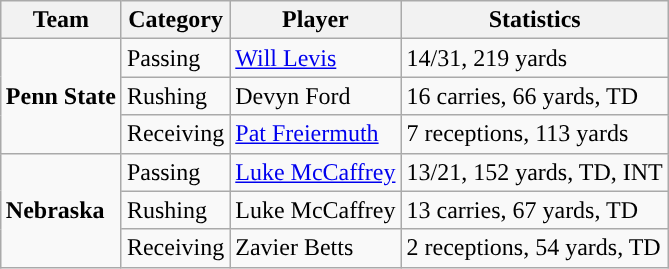<table class="wikitable" style="float: right;">
<tr>
<th>Team</th>
<th>Category</th>
<th>Player</th>
<th>Statistics</th>
</tr>
<tr>
<td rowspan=3><strong>Penn State</strong></td>
<td>Passing</td>
<td><a href='#'>Will Levis</a></td>
<td>14/31, 219 yards</td>
</tr>
<tr>
<td>Rushing</td>
<td>Devyn Ford</td>
<td>16 carries, 66 yards, TD</td>
</tr>
<tr>
<td>Receiving</td>
<td><a href='#'>Pat Freiermuth</a></td>
<td>7 receptions, 113 yards</td>
</tr>
<tr>
<td rowspan=3><strong>Nebraska</strong></td>
<td>Passing</td>
<td><a href='#'>Luke McCaffrey</a></td>
<td>13/21, 152 yards, TD, INT</td>
</tr>
<tr>
<td>Rushing</td>
<td>Luke McCaffrey</td>
<td>13 carries, 67 yards, TD</td>
</tr>
<tr>
<td>Receiving</td>
<td>Zavier Betts</td>
<td>2 receptions, 54 yards, TD</td>
</tr>
</table>
